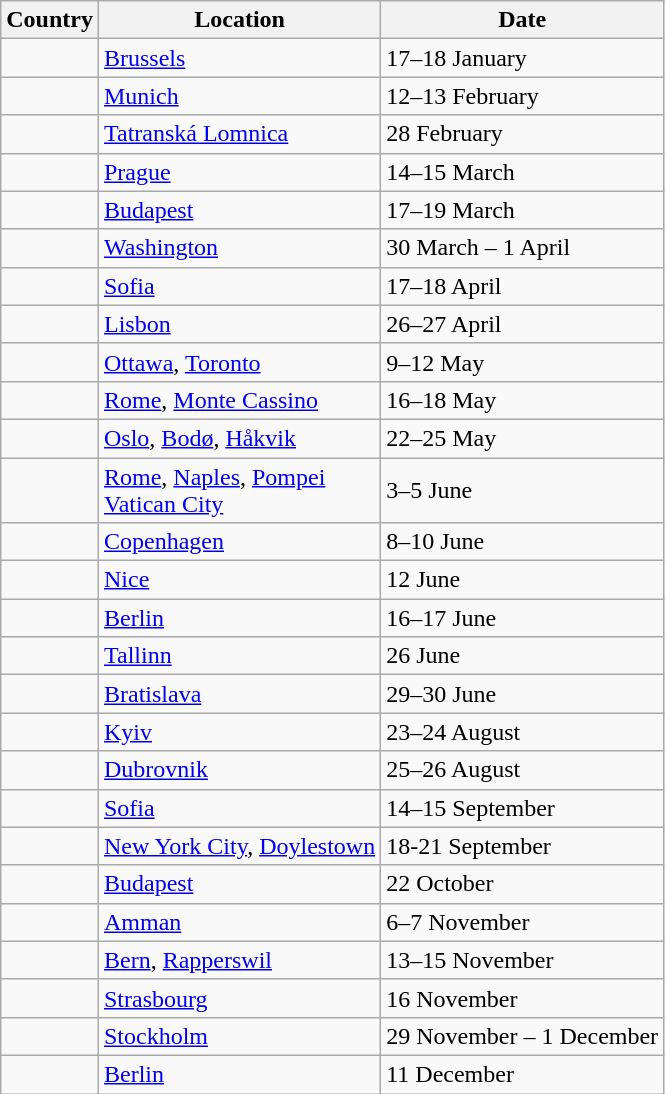<table class="wikitable sortable">
<tr>
<th>Country</th>
<th>Location</th>
<th>Date</th>
</tr>
<tr>
<td></td>
<td><a href='#'>Brussels</a></td>
<td>17–18 January</td>
</tr>
<tr>
<td></td>
<td><a href='#'>Munich</a></td>
<td>12–13 February</td>
</tr>
<tr>
<td></td>
<td><a href='#'>Tatranská Lomnica</a></td>
<td>28 February</td>
</tr>
<tr>
<td></td>
<td><a href='#'>Prague</a></td>
<td>14–15 March</td>
</tr>
<tr>
<td></td>
<td><a href='#'>Budapest</a></td>
<td>17–19 March</td>
</tr>
<tr>
<td></td>
<td><a href='#'>Washington</a></td>
<td>30 March – 1 April</td>
</tr>
<tr>
<td></td>
<td><a href='#'>Sofia</a></td>
<td>17–18 April</td>
</tr>
<tr>
<td></td>
<td><a href='#'>Lisbon</a></td>
<td>26–27 April</td>
</tr>
<tr>
<td></td>
<td><a href='#'>Ottawa</a>, <a href='#'>Toronto</a></td>
<td>9–12 May</td>
</tr>
<tr>
<td></td>
<td><a href='#'>Rome</a>, <a href='#'>Monte Cassino</a></td>
<td>16–18 May</td>
</tr>
<tr>
<td></td>
<td><a href='#'>Oslo</a>, <a href='#'>Bodø</a>, <a href='#'>Håkvik</a></td>
<td>22–25 May</td>
</tr>
<tr>
<td><br></td>
<td><a href='#'>Rome</a>, <a href='#'>Naples</a>, <a href='#'>Pompei</a><br><a href='#'>Vatican City</a></td>
<td>3–5 June</td>
</tr>
<tr>
<td></td>
<td><a href='#'>Copenhagen</a></td>
<td>8–10 June</td>
</tr>
<tr>
<td></td>
<td><a href='#'>Nice</a></td>
<td>12 June</td>
</tr>
<tr>
<td></td>
<td><a href='#'>Berlin</a></td>
<td>16–17 June</td>
</tr>
<tr>
<td></td>
<td><a href='#'>Tallinn</a></td>
<td>26 June</td>
</tr>
<tr>
<td></td>
<td><a href='#'>Bratislava</a></td>
<td>29–30 June</td>
</tr>
<tr>
<td></td>
<td><a href='#'>Kyiv</a></td>
<td>23–24 August</td>
</tr>
<tr>
<td></td>
<td><a href='#'>Dubrovnik</a></td>
<td>25–26 August</td>
</tr>
<tr>
<td></td>
<td><a href='#'>Sofia</a></td>
<td>14–15 September</td>
</tr>
<tr>
<td></td>
<td><a href='#'>New York City</a>, <a href='#'>Doylestown</a></td>
<td>18-21 September</td>
</tr>
<tr>
<td></td>
<td><a href='#'>Budapest</a></td>
<td>22 October</td>
</tr>
<tr>
<td></td>
<td><a href='#'>Amman</a></td>
<td>6–7 November</td>
</tr>
<tr>
<td></td>
<td><a href='#'>Bern</a>, <a href='#'>Rapperswil</a></td>
<td>13–15 November</td>
</tr>
<tr>
<td></td>
<td><a href='#'>Strasbourg</a></td>
<td>16 November</td>
</tr>
<tr>
<td></td>
<td><a href='#'>Stockholm</a></td>
<td>29 November – 1 December</td>
</tr>
<tr>
<td></td>
<td><a href='#'>Berlin</a></td>
<td>11 December</td>
</tr>
</table>
